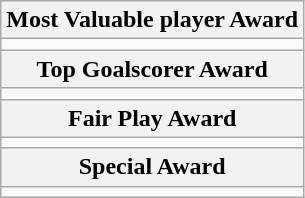<table class="wikitable" style="text-align:center">
<tr>
<th colspan="3">Most Valuable player Award</th>
</tr>
<tr>
<td colspan="3"></td>
</tr>
<tr>
<th colspan="3">Top Goalscorer Award</th>
</tr>
<tr>
<td colspan="3"></td>
</tr>
<tr>
<th colspan="3">Fair Play  Award</th>
</tr>
<tr>
<td colspan="3"></td>
</tr>
<tr>
<th colspan="3">Special Award</th>
</tr>
<tr>
<td colspan="3"></td>
</tr>
</table>
